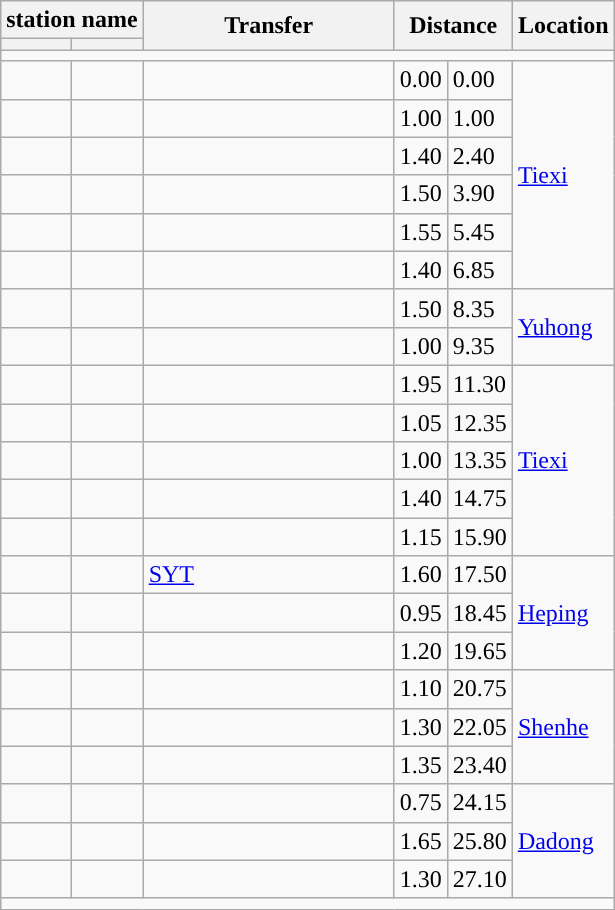<table class="wikitable">
<tr>
<th colspan=2>station name</th>
<th rowspan=2 width = "160pt">Transfer</th>
<th colspan="2" rowspan="2">Distance<br></th>
<th rowspan=2>Location</th>
</tr>
<tr>
<th></th>
<th></th>
</tr>
<tr style="background:#">
<td colspan = "6"></td>
</tr>
<tr>
<td></td>
<td></td>
<td></td>
<td>0.00</td>
<td>0.00</td>
<td rowspan="6"><a href='#'>Tiexi</a></td>
</tr>
<tr>
<td></td>
<td></td>
<td></td>
<td>1.00</td>
<td>1.00</td>
</tr>
<tr>
<td></td>
<td></td>
<td></td>
<td>1.40</td>
<td>2.40</td>
</tr>
<tr>
<td></td>
<td></td>
<td></td>
<td>1.50</td>
<td>3.90</td>
</tr>
<tr>
<td></td>
<td></td>
<td></td>
<td>1.55</td>
<td>5.45</td>
</tr>
<tr>
<td></td>
<td></td>
<td></td>
<td>1.40</td>
<td>6.85</td>
</tr>
<tr>
<td></td>
<td></td>
<td></td>
<td>1.50</td>
<td>8.35</td>
<td rowspan="2"><a href='#'>Yuhong</a></td>
</tr>
<tr>
<td></td>
<td></td>
<td></td>
<td>1.00</td>
<td>9.35</td>
</tr>
<tr>
<td></td>
<td></td>
<td></td>
<td>1.95</td>
<td>11.30</td>
<td rowspan="5"><a href='#'>Tiexi</a></td>
</tr>
<tr>
<td></td>
<td></td>
<td></td>
<td>1.05</td>
<td>12.35</td>
</tr>
<tr>
<td></td>
<td></td>
<td></td>
<td>1.00</td>
<td>13.35</td>
</tr>
<tr>
<td></td>
<td></td>
<td></td>
<td>1.40</td>
<td>14.75</td>
</tr>
<tr>
<td></td>
<td></td>
<td></td>
<td>1.15</td>
<td>15.90</td>
</tr>
<tr>
<td></td>
<td></td>
<td> <a href='#'>SYT</a></td>
<td>1.60</td>
<td>17.50</td>
<td rowspan="3"><a href='#'>Heping</a></td>
</tr>
<tr>
<td></td>
<td></td>
<td></td>
<td>0.95</td>
<td>18.45</td>
</tr>
<tr>
<td></td>
<td></td>
<td></td>
<td>1.20</td>
<td>19.65</td>
</tr>
<tr>
<td></td>
<td></td>
<td></td>
<td>1.10</td>
<td>20.75</td>
<td rowspan="3"><a href='#'>Shenhe</a></td>
</tr>
<tr>
<td></td>
<td></td>
<td></td>
<td>1.30</td>
<td>22.05</td>
</tr>
<tr>
<td></td>
<td></td>
<td></td>
<td>1.35</td>
<td>23.40</td>
</tr>
<tr>
<td></td>
<td></td>
<td></td>
<td>0.75</td>
<td>24.15</td>
<td rowspan="3"><a href='#'>Dadong</a></td>
</tr>
<tr>
<td></td>
<td></td>
<td></td>
<td>1.65</td>
<td>25.80</td>
</tr>
<tr>
<td></td>
<td></td>
<td></td>
<td>1.30</td>
<td>27.10</td>
</tr>
<tr style="background:#">
<td colspan = "6"></td>
</tr>
</table>
